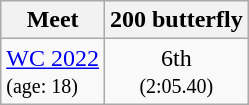<table class="sortable wikitable">
<tr>
<th>Meet</th>
<th class="unsortable">200 butterfly</th>
</tr>
<tr>
<td><a href='#'>WC 2022</a><br><small>(age: 18)</small></td>
<td align="center">6th<br><small>(2:05.40)</small></td>
</tr>
</table>
